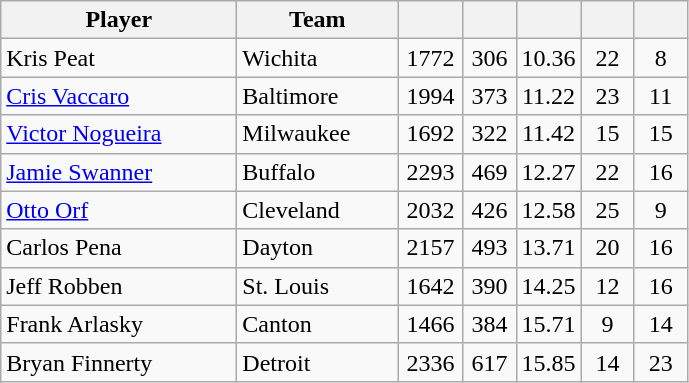<table class="wikitable" style="text-align:center">
<tr>
<th width=150>Player</th>
<th width=100>Team</th>
<th width=36></th>
<th width=28></th>
<th width=36></th>
<th width=28></th>
<th width=28></th>
</tr>
<tr align=center>
<td align=left>Kris Peat</td>
<td align=left>Wichita</td>
<td>1772</td>
<td>306</td>
<td>10.36</td>
<td>22</td>
<td>8</td>
</tr>
<tr align=center>
<td align=left><a href='#'>Cris Vaccaro</a></td>
<td align=left>Baltimore</td>
<td>1994</td>
<td>373</td>
<td>11.22</td>
<td>23</td>
<td>11</td>
</tr>
<tr align=center>
<td align=left><a href='#'>Victor Nogueira</a></td>
<td align=left>Milwaukee</td>
<td>1692</td>
<td>322</td>
<td>11.42</td>
<td>15</td>
<td>15</td>
</tr>
<tr align=center>
<td align=left><a href='#'>Jamie Swanner</a></td>
<td align=left>Buffalo</td>
<td>2293</td>
<td>469</td>
<td>12.27</td>
<td>22</td>
<td>16</td>
</tr>
<tr align=center>
<td align=left><a href='#'>Otto Orf</a></td>
<td align=left>Cleveland</td>
<td>2032</td>
<td>426</td>
<td>12.58</td>
<td>25</td>
<td>9</td>
</tr>
<tr align=center>
<td align=left>Carlos Pena</td>
<td align=left>Dayton</td>
<td>2157</td>
<td>493</td>
<td>13.71</td>
<td>20</td>
<td>16</td>
</tr>
<tr align=center>
<td align=left>Jeff Robben</td>
<td align=left>St. Louis</td>
<td>1642</td>
<td>390</td>
<td>14.25</td>
<td>12</td>
<td>16</td>
</tr>
<tr align=center>
<td align=left>Frank Arlasky</td>
<td align=left>Canton</td>
<td>1466</td>
<td>384</td>
<td>15.71</td>
<td>9</td>
<td>14</td>
</tr>
<tr align=center>
<td align=left>Bryan Finnerty</td>
<td align=left>Detroit</td>
<td>2336</td>
<td>617</td>
<td>15.85</td>
<td>14</td>
<td>23</td>
</tr>
</table>
